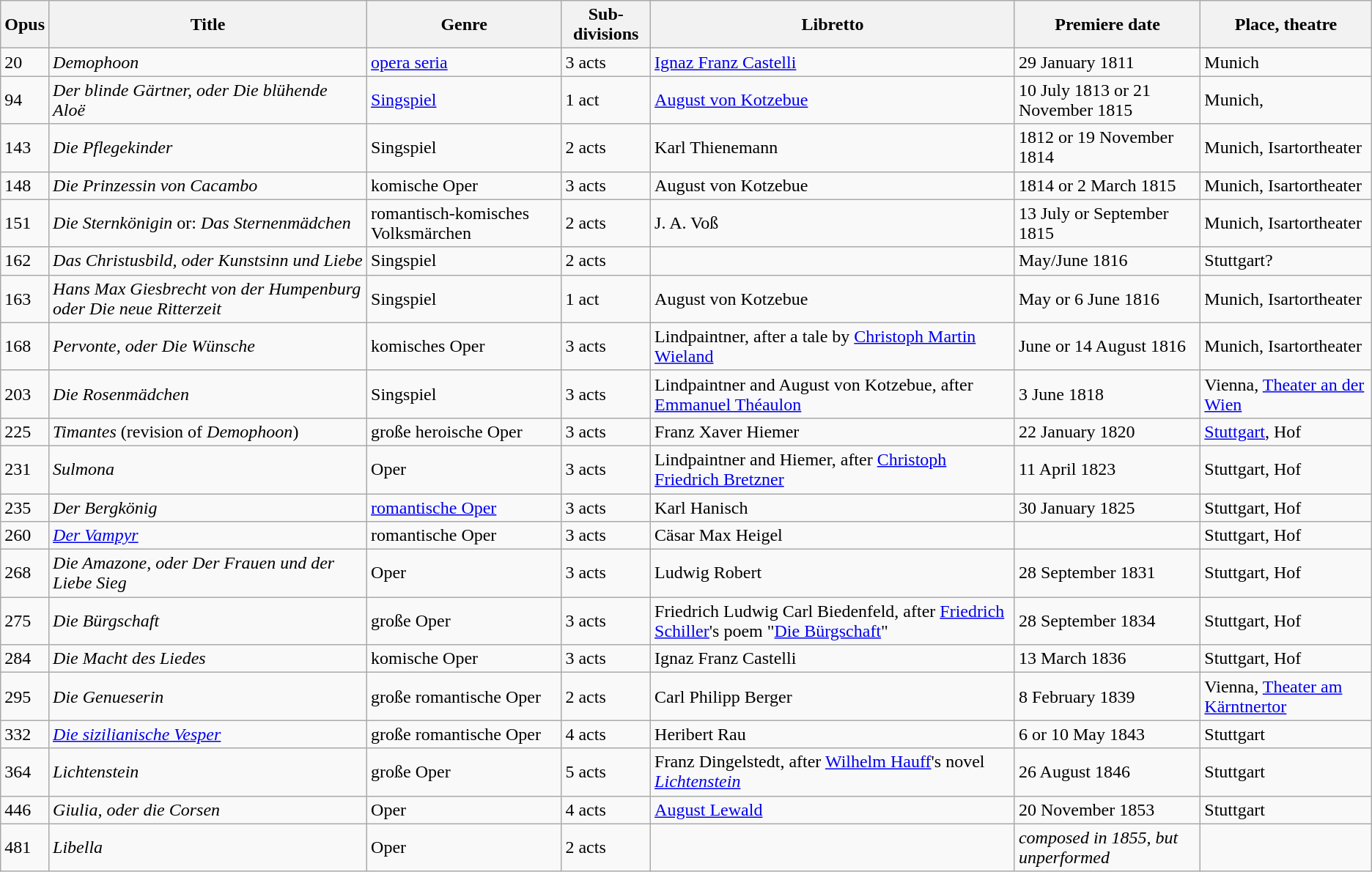<table class="wikitable sortable">
<tr>
<th>Opus</th>
<th>Title</th>
<th>Genre</th>
<th>Sub­divisions</th>
<th>Libretto</th>
<th>Premiere date</th>
<th>Place, theatre</th>
</tr>
<tr>
<td>20</td>
<td><em>Demophoon</em></td>
<td><a href='#'>opera seria</a></td>
<td>3 acts</td>
<td><a href='#'>Ignaz Franz Castelli</a></td>
<td>29 January 1811</td>
<td>Munich</td>
</tr>
<tr>
<td>94</td>
<td><em>Der blinde Gärtner, oder Die blühende Aloë</em></td>
<td><a href='#'>Singspiel</a></td>
<td>1 act</td>
<td><a href='#'>August von Kotzebue</a></td>
<td>10 July 1813 or 21 November 1815</td>
<td>Munich, </td>
</tr>
<tr>
<td>143</td>
<td><em>Die Pflegekinder</em></td>
<td>Singspiel</td>
<td>2 acts</td>
<td>Karl Thienemann</td>
<td>1812 or 19 November 1814</td>
<td>Munich, Isartortheater</td>
</tr>
<tr>
<td>148</td>
<td><em>Die Prinzessin von Cacambo</em></td>
<td>komische Oper</td>
<td>3 acts</td>
<td>August von Kotzebue</td>
<td>1814 or 2 March 1815</td>
<td>Munich, Isartortheater</td>
</tr>
<tr>
<td>151</td>
<td><em>Die Sternkönigin</em> or: <em>Das Sternenmädchen</em></td>
<td>romantisch-komisches Volksmärchen</td>
<td>2 acts</td>
<td>J. A. Voß</td>
<td>13 July or September 1815</td>
<td>Munich, Isartortheater</td>
</tr>
<tr>
<td>162</td>
<td><em>Das Christusbild, oder Kunstsinn und Liebe</em></td>
<td>Singspiel</td>
<td>2 acts</td>
<td></td>
<td>May/June 1816</td>
<td>Stuttgart?</td>
</tr>
<tr>
<td>163</td>
<td><em>Hans Max Giesbrecht von der Humpenburg oder Die neue Ritterzeit</em></td>
<td>Singspiel</td>
<td>1 act</td>
<td>August von Kotzebue</td>
<td>May or 6 June 1816</td>
<td>Munich, Isartortheater</td>
</tr>
<tr>
<td>168</td>
<td><em>Pervonte, oder Die Wünsche</em></td>
<td>komisches Oper</td>
<td>3 acts</td>
<td>Lindpaintner, after a tale by <a href='#'>Christoph Martin Wieland</a></td>
<td>June or 14 August 1816</td>
<td>Munich, Isartortheater</td>
</tr>
<tr>
<td>203</td>
<td><em>Die Rosenmädchen</em></td>
<td>Singspiel</td>
<td>3 acts</td>
<td>Lindpaintner and August von Kotzebue, after <a href='#'>Emmanuel Théaulon</a></td>
<td>3 June 1818</td>
<td>Vienna, <a href='#'>Theater an der Wien</a></td>
</tr>
<tr>
<td>225</td>
<td><em>Timantes</em> (revision of <em>Demophoon</em>)</td>
<td>große heroische Oper</td>
<td>3 acts</td>
<td>Franz Xaver Hiemer</td>
<td>22 January 1820</td>
<td><a href='#'>Stuttgart</a>, Hof</td>
</tr>
<tr>
<td>231</td>
<td><em>Sulmona</em></td>
<td>Oper</td>
<td>3 acts</td>
<td>Lindpaintner and Hiemer, after <a href='#'>Christoph Friedrich Bretzner</a></td>
<td>11 April 1823</td>
<td>Stuttgart, Hof</td>
</tr>
<tr>
<td>235</td>
<td><em>Der Bergkönig</em></td>
<td><a href='#'>romantische Oper</a></td>
<td>3 acts</td>
<td>Karl Hanisch</td>
<td>30 January 1825</td>
<td>Stuttgart, Hof</td>
</tr>
<tr>
<td>260</td>
<td><em><a href='#'>Der Vampyr</a></em></td>
<td>romantische Oper</td>
<td>3 acts</td>
<td>Cäsar Max Heigel</td>
<td></td>
<td>Stuttgart, Hof</td>
</tr>
<tr>
<td>268</td>
<td><em>Die Amazone, oder Der Frauen und der Liebe Sieg</em></td>
<td>Oper</td>
<td>3 acts</td>
<td>Ludwig Robert</td>
<td>28 September 1831</td>
<td>Stuttgart, Hof</td>
</tr>
<tr>
<td>275</td>
<td><em>Die Bürgschaft</em></td>
<td>große Oper</td>
<td>3 acts</td>
<td>Friedrich Ludwig Carl Biedenfeld, after <a href='#'>Friedrich Schiller</a>'s poem "<a href='#'>Die Bürgschaft</a>"</td>
<td>28 September 1834</td>
<td>Stuttgart, Hof</td>
</tr>
<tr>
<td>284</td>
<td><em>Die Macht des Liedes</em></td>
<td>komische Oper</td>
<td>3 acts</td>
<td>Ignaz Franz Castelli</td>
<td>13 March 1836</td>
<td>Stuttgart, Hof</td>
</tr>
<tr>
<td>295</td>
<td><em>Die Genueserin</em></td>
<td>große romantische Oper</td>
<td>2 acts</td>
<td>Carl Philipp Berger</td>
<td>8 February 1839</td>
<td>Vienna, <a href='#'>Theater am Kärntnertor</a></td>
</tr>
<tr>
<td>332</td>
<td><em><a href='#'>Die sizilianische Vesper</a></em></td>
<td>große romantische Oper</td>
<td>4 acts</td>
<td>Heribert Rau</td>
<td>6 or 10 May 1843</td>
<td>Stuttgart</td>
</tr>
<tr>
<td>364</td>
<td><em>Lichtenstein</em></td>
<td>große Oper</td>
<td>5 acts</td>
<td>Franz Dingelstedt, after <a href='#'>Wilhelm Hauff</a>'s novel <em><a href='#'>Lichtenstein</a></em></td>
<td>26 August 1846</td>
<td>Stuttgart</td>
</tr>
<tr>
<td>446</td>
<td><em>Giulia, oder die Corsen</em></td>
<td>Oper</td>
<td>4 acts</td>
<td><a href='#'>August Lewald</a></td>
<td>20 November 1853</td>
<td>Stuttgart</td>
</tr>
<tr>
<td>481</td>
<td><em>Libella</em></td>
<td>Oper</td>
<td>2 acts</td>
<td></td>
<td><em>composed in 1855, but unperformed</em></td>
<td></td>
</tr>
</table>
